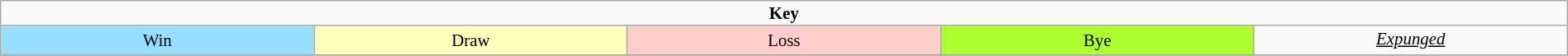<table class="wikitable" style="text-align:center; line-height:100%; width:100%; font-size:87%">
<tr>
<td colspan=100% style="height:10px"><strong>Key</strong></td>
</tr>
<tr>
<td style="background:#97DEFF;width:20%">Win</td>
<td style="background:#ffb;width:20%">Draw</td>
<td style="background:#FFCCCC;width:20%">Loss</td>
<td style="background:#ADFF2D;width:20%">Bye</td>
<td style="line-height:1.2;padding:3px;width:20%"><em><u>Expunged</u></em></td>
</tr>
<tr>
</tr>
</table>
